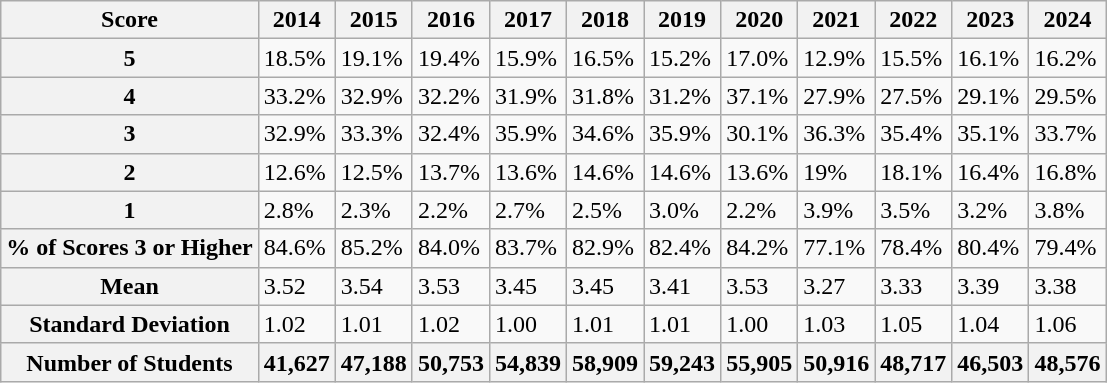<table class="wikitable">
<tr>
<th>Score</th>
<th>2014</th>
<th>2015</th>
<th>2016</th>
<th>2017</th>
<th>2018</th>
<th>2019</th>
<th>2020</th>
<th>2021</th>
<th>2022</th>
<th>2023</th>
<th>2024</th>
</tr>
<tr>
<th>5</th>
<td>18.5%</td>
<td>19.1%</td>
<td>19.4%</td>
<td>15.9%</td>
<td>16.5%</td>
<td>15.2%</td>
<td>17.0%</td>
<td>12.9%</td>
<td>15.5%</td>
<td>16.1%</td>
<td>16.2%</td>
</tr>
<tr>
<th>4</th>
<td>33.2%</td>
<td>32.9%</td>
<td>32.2%</td>
<td>31.9%</td>
<td>31.8%</td>
<td>31.2%</td>
<td>37.1%</td>
<td>27.9%</td>
<td>27.5%</td>
<td>29.1%</td>
<td>29.5%</td>
</tr>
<tr>
<th>3</th>
<td>32.9%</td>
<td>33.3%</td>
<td>32.4%</td>
<td>35.9%</td>
<td>34.6%</td>
<td>35.9%</td>
<td>30.1%</td>
<td>36.3%</td>
<td>35.4%</td>
<td>35.1%</td>
<td>33.7%</td>
</tr>
<tr>
<th>2</th>
<td>12.6%</td>
<td>12.5%</td>
<td>13.7%</td>
<td>13.6%</td>
<td>14.6%</td>
<td>14.6%</td>
<td>13.6%</td>
<td>19%</td>
<td>18.1%</td>
<td>16.4%</td>
<td>16.8%</td>
</tr>
<tr>
<th>1</th>
<td>2.8%</td>
<td>2.3%</td>
<td>2.2%</td>
<td>2.7%</td>
<td>2.5%</td>
<td>3.0%</td>
<td>2.2%</td>
<td>3.9%</td>
<td>3.5%</td>
<td>3.2%</td>
<td>3.8%</td>
</tr>
<tr>
<th>% of Scores 3 or Higher</th>
<td>84.6%</td>
<td>85.2%</td>
<td>84.0%</td>
<td>83.7%</td>
<td>82.9%</td>
<td>82.4%</td>
<td>84.2%</td>
<td>77.1%</td>
<td>78.4%</td>
<td>80.4%</td>
<td>79.4%</td>
</tr>
<tr>
<th>Mean</th>
<td>3.52</td>
<td>3.54</td>
<td>3.53</td>
<td>3.45</td>
<td>3.45</td>
<td>3.41</td>
<td>3.53</td>
<td>3.27</td>
<td>3.33</td>
<td>3.39</td>
<td>3.38</td>
</tr>
<tr>
<th>Standard Deviation</th>
<td>1.02</td>
<td>1.01</td>
<td>1.02</td>
<td>1.00</td>
<td>1.01</td>
<td>1.01</td>
<td>1.00</td>
<td>1.03</td>
<td>1.05</td>
<td>1.04</td>
<td>1.06</td>
</tr>
<tr>
<th>Number of Students</th>
<th>41,627</th>
<th>47,188</th>
<th>50,753</th>
<th>54,839</th>
<th>58,909</th>
<th>59,243</th>
<th>55,905</th>
<th>50,916</th>
<th>48,717</th>
<th>46,503</th>
<th>48,576</th>
</tr>
</table>
